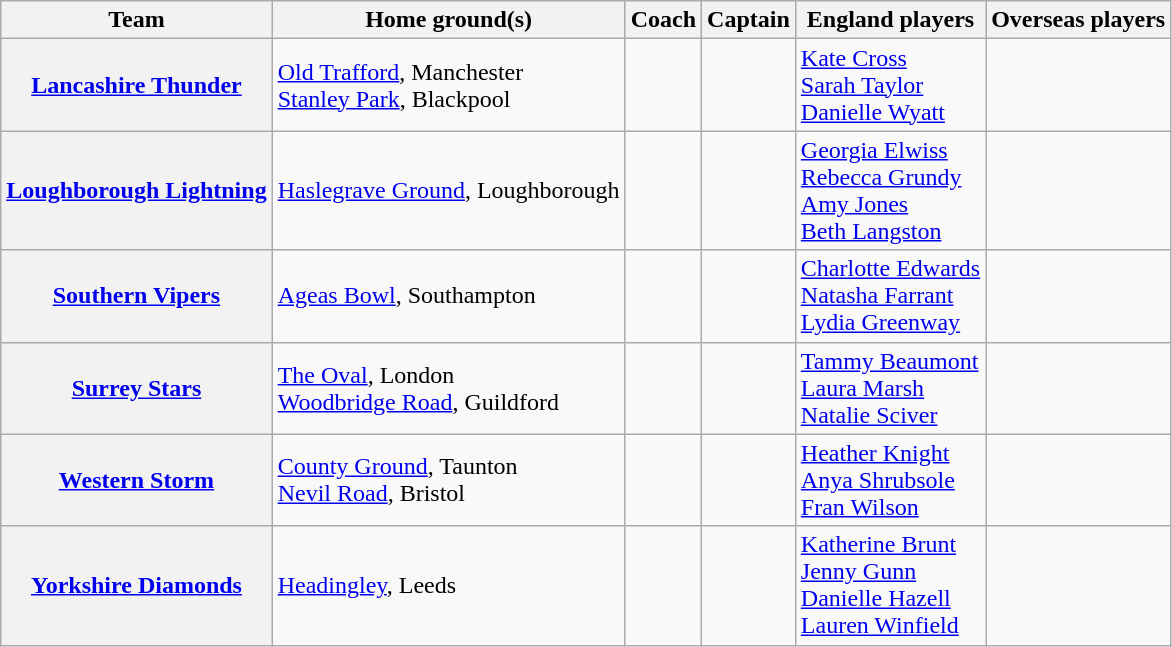<table class="wikitable sortable plainrowheaders">
<tr>
<th scope="col">Team</th>
<th scope="col">Home ground(s)</th>
<th scope="col">Coach</th>
<th scope="col">Captain</th>
<th scope="col" class="unsortable">England players</th>
<th scope="col" class="unsortable">Overseas players</th>
</tr>
<tr>
<th scope="row"><a href='#'>Lancashire Thunder</a></th>
<td><a href='#'>Old Trafford</a>, Manchester<br> <a href='#'>Stanley Park</a>, Blackpool</td>
<td></td>
<td></td>
<td><a href='#'>Kate Cross</a><br><a href='#'>Sarah Taylor</a><br><a href='#'>Danielle Wyatt</a></td>
<td><br><br></td>
</tr>
<tr>
<th scope="row"><a href='#'>Loughborough Lightning</a></th>
<td><a href='#'>Haslegrave Ground</a>, Loughborough</td>
<td></td>
<td></td>
<td><a href='#'>Georgia Elwiss</a><br><a href='#'>Rebecca Grundy</a><br><a href='#'>Amy Jones</a><br><a href='#'>Beth Langston</a></td>
<td><br><br></td>
</tr>
<tr>
<th scope="row"><a href='#'>Southern Vipers</a></th>
<td><a href='#'>Ageas Bowl</a>, Southampton</td>
<td></td>
<td></td>
<td><a href='#'>Charlotte Edwards</a><br><a href='#'>Natasha Farrant</a><br><a href='#'>Lydia Greenway</a></td>
<td><br><br></td>
</tr>
<tr>
<th scope="row"><a href='#'>Surrey Stars</a></th>
<td><a href='#'>The Oval</a>, London<br><a href='#'>Woodbridge Road</a>, Guildford</td>
<td></td>
<td></td>
<td><a href='#'>Tammy Beaumont</a><br><a href='#'>Laura Marsh</a><br><a href='#'>Natalie Sciver</a></td>
<td><br><br></td>
</tr>
<tr>
<th scope="row"><a href='#'>Western Storm</a></th>
<td><a href='#'>County Ground</a>, Taunton<br><a href='#'>Nevil Road</a>, Bristol</td>
<td></td>
<td></td>
<td><a href='#'>Heather Knight</a><br><a href='#'>Anya Shrubsole</a><br><a href='#'>Fran Wilson</a></td>
<td><br><br></td>
</tr>
<tr>
<th scope="row"><a href='#'>Yorkshire Diamonds</a></th>
<td><a href='#'>Headingley</a>, Leeds</td>
<td></td>
<td></td>
<td><a href='#'>Katherine Brunt</a><br><a href='#'>Jenny Gunn</a><br><a href='#'>Danielle Hazell</a><br><a href='#'>Lauren Winfield</a></td>
<td><br><br></td>
</tr>
</table>
